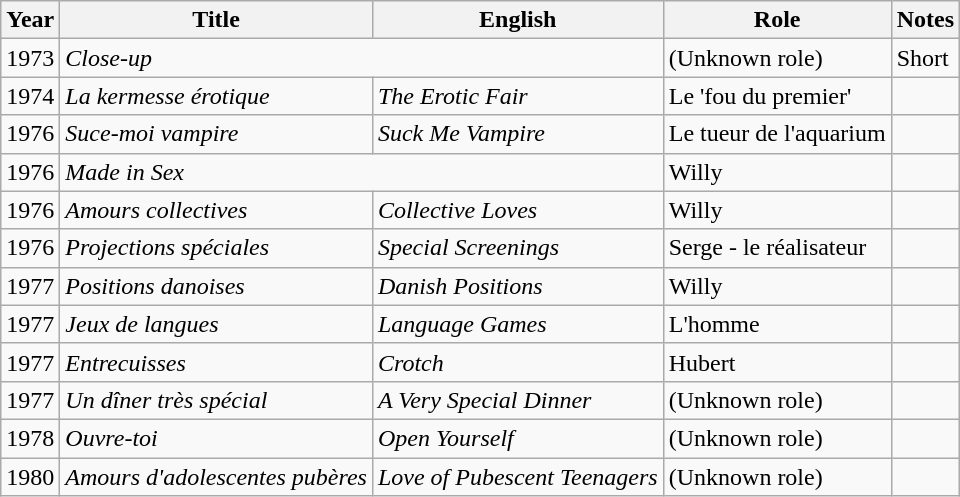<table class="wikitable">
<tr>
<th>Year</th>
<th>Title</th>
<th>English</th>
<th>Role</th>
<th>Notes</th>
</tr>
<tr>
<td>1973</td>
<td colspan="2"><em>Close-up</em></td>
<td>(Unknown role)</td>
<td>Short</td>
</tr>
<tr>
<td>1974</td>
<td><em>La kermesse érotique</em></td>
<td><em>The Erotic Fair</em></td>
<td>Le 'fou du premier'</td>
<td></td>
</tr>
<tr>
<td>1976</td>
<td><em>Suce-moi vampire</em></td>
<td><em>Suck Me Vampire</em></td>
<td>Le tueur de l'aquarium</td>
<td></td>
</tr>
<tr>
<td>1976</td>
<td colspan="2"><em>Made in Sex</em></td>
<td>Willy</td>
<td></td>
</tr>
<tr>
<td>1976</td>
<td><em>Amours collectives</em></td>
<td><em>Collective Loves</em></td>
<td>Willy</td>
<td></td>
</tr>
<tr>
<td>1976</td>
<td><em>Projections spéciales</em></td>
<td><em>Special Screenings</em></td>
<td>Serge - le réalisateur</td>
<td></td>
</tr>
<tr>
<td>1977</td>
<td><em>Positions danoises</em></td>
<td><em>Danish Positions</em></td>
<td>Willy</td>
<td></td>
</tr>
<tr>
<td>1977</td>
<td><em>Jeux de langues</em></td>
<td><em>Language Games</em></td>
<td>L'homme</td>
<td></td>
</tr>
<tr>
<td>1977</td>
<td><em>Entrecuisses</em></td>
<td><em>Crotch</em></td>
<td>Hubert</td>
<td></td>
</tr>
<tr>
<td>1977</td>
<td><em>Un dîner très spécial</em></td>
<td><em>A Very Special Dinner</em></td>
<td>(Unknown role)</td>
<td></td>
</tr>
<tr>
<td>1978</td>
<td><em>Ouvre-toi</em></td>
<td><em>Open Yourself</em></td>
<td>(Unknown role)</td>
<td></td>
</tr>
<tr>
<td>1980</td>
<td><em>Amours d'adolescentes pubères</em></td>
<td><em>Love of Pubescent Teenagers</em></td>
<td>(Unknown role)</td>
<td></td>
</tr>
</table>
